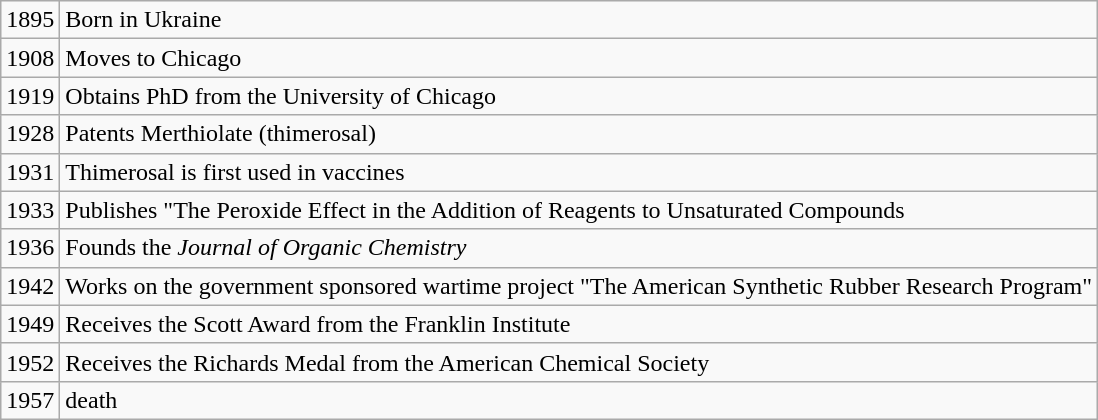<table class="wikitable">
<tr>
<td>1895</td>
<td>Born in Ukraine</td>
</tr>
<tr>
<td>1908</td>
<td>Moves to Chicago</td>
</tr>
<tr>
<td>1919</td>
<td>Obtains PhD from the University of Chicago</td>
</tr>
<tr>
<td>1928</td>
<td>Patents Merthiolate (thimerosal)</td>
</tr>
<tr>
<td>1931</td>
<td>Thimerosal is first used in vaccines</td>
</tr>
<tr>
<td>1933</td>
<td>Publishes "The Peroxide Effect in the Addition of Reagents to Unsaturated Compounds</td>
</tr>
<tr>
<td>1936</td>
<td>Founds the <em>Journal of Organic Chemistry</em></td>
</tr>
<tr>
<td>1942</td>
<td>Works on the government sponsored wartime project "The American Synthetic Rubber Research Program"</td>
</tr>
<tr>
<td>1949</td>
<td>Receives the Scott Award from the Franklin Institute</td>
</tr>
<tr>
<td>1952</td>
<td>Receives the Richards Medal from the American Chemical Society</td>
</tr>
<tr>
<td>1957</td>
<td>death</td>
</tr>
</table>
